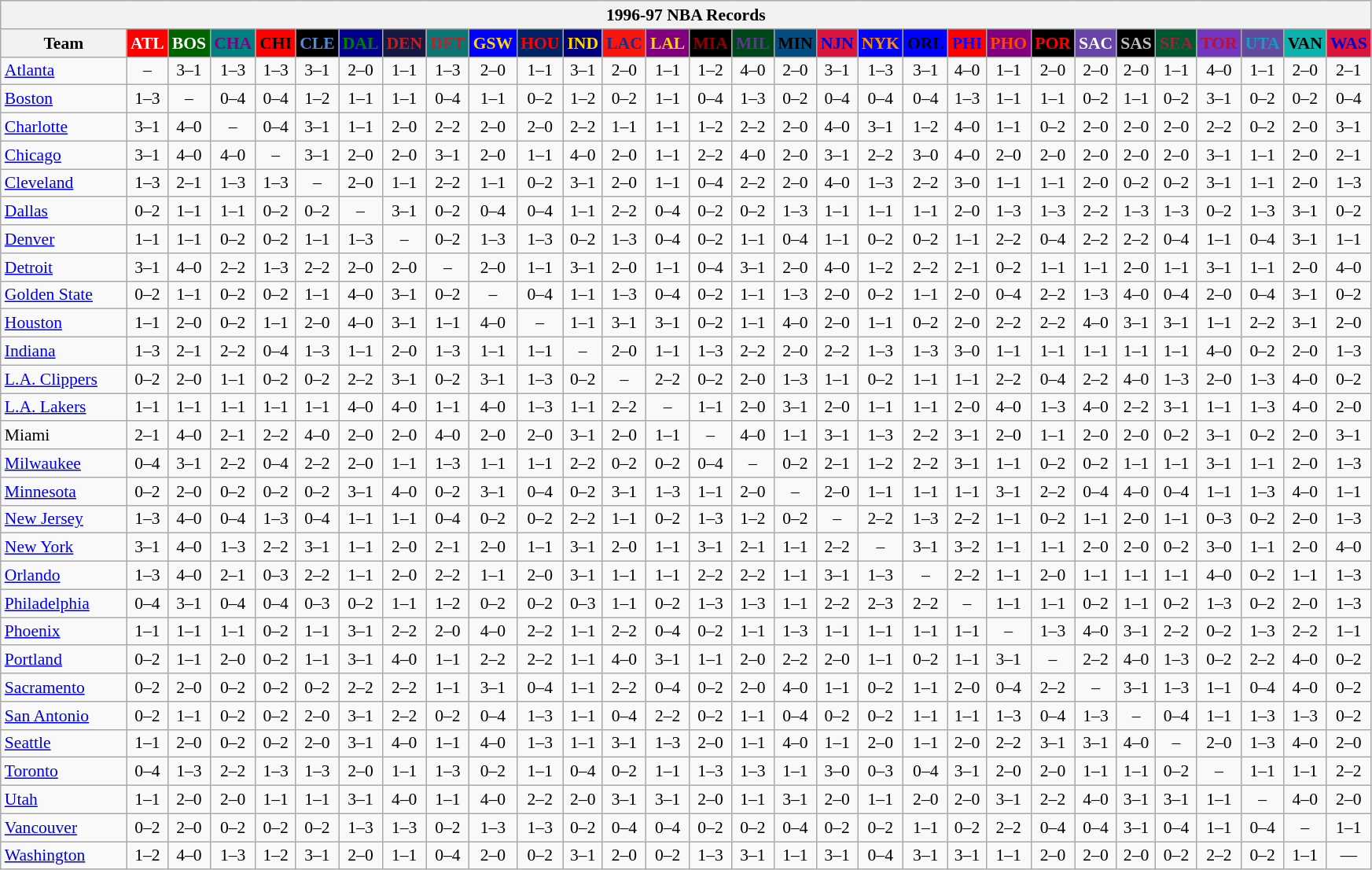<table class="wikitable" style="font-size:90%; text-align:center;">
<tr>
<th colspan=30>1996-97 NBA Records</th>
</tr>
<tr>
<th width=100>Team</th>
<th style="background:#FF0000;color:#FFFFFF;width=35">ATL</th>
<th style="background:#006400;color:#FFFFFF;width=35">BOS</th>
<th style="background:#008080;color:#800080;width=35">CHA</th>
<th style="background:#FF0000;color:#000000;width=35">CHI</th>
<th style="background:#000000;color:#5787DC;width=35">CLE</th>
<th style="background:#00008B;color:#008000;width=35">DAL</th>
<th style="background:#141A44;color:#BC2224;width=35">DEN</th>
<th style="background:#0C7674;color:#BB222C;width=35">DET</th>
<th style="background:#0000FF;color:#FFD700;width=35">GSW</th>
<th style="background:#002366;color:#FF0000;width=35">HOU</th>
<th style="background:#000080;color:#FFD700;width=35">IND</th>
<th style="background:#F9160D;color:#1A2E8B;width=35">LAC</th>
<th style="background:#800080;color:#FFD700;width=35">LAL</th>
<th style="background:#000000;color:#8B0000;width=35">MIA</th>
<th style="background:#00471B;color:#5C378A;width=35">MIL</th>
<th style="background:#044D80;color:#000000;width=35">MIN</th>
<th style="background:#DC143C;color:#0000CD;width=35">NJN</th>
<th style="background:#0000FF;color:#FF8C00;width=35">NYK</th>
<th style="background:#0000FF;color:#000000;width=35">ORL</th>
<th style="background:#FF0000;color:#0000FF;width=35">PHI</th>
<th style="background:#800080;color:#FF4500;width=35">PHO</th>
<th style="background:#000000;color:#FF0000;width=35">POR</th>
<th style="background:#6846A8;color:#FFFFFF;width=35">SAC</th>
<th style="background:#000000;color:#C0C0C0;width=35">SAS</th>
<th style="background:#005831;color:#992634;width=35">SEA</th>
<th style="background:#7436BF;color:#BE0F34;width=35">TOR</th>
<th style="background:#644A9C;color:#149BC7;width=35">UTA</th>
<th style="background:#0CB2AC;color:#000000;width=35">VAN</th>
<th style="background:#DC143C;color:#0000CD;width=35">WAS</th>
</tr>
<tr>
<td style="text-align:left;"><a href='#'>Atlanta</a></td>
<td>–</td>
<td>3–1</td>
<td>1–3</td>
<td>1–3</td>
<td>3–1</td>
<td>2–0</td>
<td>1–1</td>
<td>1–3</td>
<td>2–0</td>
<td>1–1</td>
<td>3–1</td>
<td>2–0</td>
<td>1–1</td>
<td>1–2</td>
<td>4–0</td>
<td>2–0</td>
<td>3–1</td>
<td>1–3</td>
<td>3–1</td>
<td>4–0</td>
<td>1–1</td>
<td>2–0</td>
<td>2–0</td>
<td>2–0</td>
<td>1–1</td>
<td>4–0</td>
<td>1–1</td>
<td>2–0</td>
<td>2–1</td>
</tr>
<tr>
<td style="text-align:left;"><a href='#'>Boston</a></td>
<td>1–3</td>
<td>–</td>
<td>0–4</td>
<td>0–4</td>
<td>1–2</td>
<td>1–1</td>
<td>1–1</td>
<td>0–4</td>
<td>1–1</td>
<td>0–2</td>
<td>1–2</td>
<td>0–2</td>
<td>1–1</td>
<td>0–4</td>
<td>1–3</td>
<td>0–2</td>
<td>0–4</td>
<td>0–4</td>
<td>0–4</td>
<td>1–3</td>
<td>1–1</td>
<td>1–1</td>
<td>0–2</td>
<td>1–1</td>
<td>0–2</td>
<td>3–1</td>
<td>0–2</td>
<td>0–2</td>
<td>0–4</td>
</tr>
<tr>
<td style="text-align:left;"><a href='#'>Charlotte</a></td>
<td>3–1</td>
<td>4–0</td>
<td>–</td>
<td>0–4</td>
<td>3–1</td>
<td>1–1</td>
<td>2–0</td>
<td>2–2</td>
<td>2–0</td>
<td>2–0</td>
<td>2–2</td>
<td>1–1</td>
<td>1–1</td>
<td>1–2</td>
<td>2–2</td>
<td>2–0</td>
<td>4–0</td>
<td>3–1</td>
<td>1–2</td>
<td>4–0</td>
<td>1–1</td>
<td>0–2</td>
<td>2–0</td>
<td>2–0</td>
<td>2–0</td>
<td>2–2</td>
<td>0–2</td>
<td>2–0</td>
<td>3–1</td>
</tr>
<tr>
<td style="text-align:left;"><a href='#'>Chicago</a></td>
<td>3–1</td>
<td>4–0</td>
<td>4–0</td>
<td>–</td>
<td>3–1</td>
<td>2–0</td>
<td>2–0</td>
<td>3–1</td>
<td>2–0</td>
<td>1–1</td>
<td>4–0</td>
<td>2–0</td>
<td>1–1</td>
<td>2–2</td>
<td>4–0</td>
<td>2–0</td>
<td>3–1</td>
<td>2–2</td>
<td>3–0</td>
<td>4–0</td>
<td>2–0</td>
<td>2–0</td>
<td>2–0</td>
<td>2–0</td>
<td>2–0</td>
<td>3–1</td>
<td>1–1</td>
<td>2–0</td>
<td>2–1</td>
</tr>
<tr>
<td style="text-align:left;"><a href='#'>Cleveland</a></td>
<td>1–3</td>
<td>2–1</td>
<td>1–3</td>
<td>1–3</td>
<td>–</td>
<td>2–0</td>
<td>1–1</td>
<td>2–2</td>
<td>1–1</td>
<td>0–2</td>
<td>3–1</td>
<td>2–0</td>
<td>1–1</td>
<td>0–4</td>
<td>2–2</td>
<td>2–0</td>
<td>4–0</td>
<td>1–3</td>
<td>2–2</td>
<td>3–0</td>
<td>1–1</td>
<td>1–1</td>
<td>2–0</td>
<td>0–2</td>
<td>0–2</td>
<td>3–1</td>
<td>1–1</td>
<td>2–0</td>
<td>1–3</td>
</tr>
<tr>
<td style="text-align:left;"><a href='#'>Dallas</a></td>
<td>0–2</td>
<td>1–1</td>
<td>1–1</td>
<td>0–2</td>
<td>0–2</td>
<td>–</td>
<td>3–1</td>
<td>0–2</td>
<td>0–4</td>
<td>0–4</td>
<td>1–1</td>
<td>2–2</td>
<td>0–4</td>
<td>0–2</td>
<td>0–2</td>
<td>1–3</td>
<td>1–1</td>
<td>1–1</td>
<td>1–1</td>
<td>2–0</td>
<td>1–3</td>
<td>1–3</td>
<td>2–2</td>
<td>1–3</td>
<td>1–3</td>
<td>0–2</td>
<td>1–3</td>
<td>3–1</td>
<td>0–2</td>
</tr>
<tr>
<td style="text-align:left;"><a href='#'>Denver</a></td>
<td>1–1</td>
<td>1–1</td>
<td>0–2</td>
<td>0–2</td>
<td>1–1</td>
<td>1–3</td>
<td>–</td>
<td>0–2</td>
<td>1–3</td>
<td>1–3</td>
<td>0–2</td>
<td>1–3</td>
<td>0–4</td>
<td>0–2</td>
<td>1–1</td>
<td>0–4</td>
<td>1–1</td>
<td>0–2</td>
<td>0–2</td>
<td>1–1</td>
<td>2–2</td>
<td>0–4</td>
<td>2–2</td>
<td>2–2</td>
<td>0–4</td>
<td>1–1</td>
<td>0–4</td>
<td>3–1</td>
<td>1–1</td>
</tr>
<tr>
<td style="text-align:left;"><a href='#'>Detroit</a></td>
<td>3–1</td>
<td>4–0</td>
<td>2–2</td>
<td>1–3</td>
<td>2–2</td>
<td>2–0</td>
<td>2–0</td>
<td>–</td>
<td>2–0</td>
<td>1–1</td>
<td>3–1</td>
<td>2–0</td>
<td>1–1</td>
<td>0–4</td>
<td>3–1</td>
<td>2–0</td>
<td>4–0</td>
<td>1–2</td>
<td>2–2</td>
<td>2–1</td>
<td>0–2</td>
<td>1–1</td>
<td>1–1</td>
<td>2–0</td>
<td>1–1</td>
<td>3–1</td>
<td>1–1</td>
<td>2–0</td>
<td>4–0</td>
</tr>
<tr>
<td style="text-align:left;"><a href='#'>Golden State</a></td>
<td>0–2</td>
<td>1–1</td>
<td>0–2</td>
<td>0–2</td>
<td>1–1</td>
<td>4–0</td>
<td>3–1</td>
<td>0–2</td>
<td>–</td>
<td>0–4</td>
<td>1–1</td>
<td>1–3</td>
<td>0–4</td>
<td>0–2</td>
<td>1–1</td>
<td>1–3</td>
<td>2–0</td>
<td>0–2</td>
<td>1–1</td>
<td>2–0</td>
<td>0–4</td>
<td>2–2</td>
<td>1–3</td>
<td>4–0</td>
<td>0–4</td>
<td>2–0</td>
<td>0–4</td>
<td>3–1</td>
<td>0–2</td>
</tr>
<tr>
<td style="text-align:left;"><a href='#'>Houston</a></td>
<td>1–1</td>
<td>2–0</td>
<td>0–2</td>
<td>1–1</td>
<td>2–0</td>
<td>4–0</td>
<td>3–1</td>
<td>1–1</td>
<td>4–0</td>
<td>–</td>
<td>1–1</td>
<td>3–1</td>
<td>3–1</td>
<td>0–2</td>
<td>1–1</td>
<td>4–0</td>
<td>2–0</td>
<td>1–1</td>
<td>0–2</td>
<td>2–0</td>
<td>2–2</td>
<td>2–2</td>
<td>4–0</td>
<td>3–1</td>
<td>3–1</td>
<td>1–1</td>
<td>2–2</td>
<td>3–1</td>
<td>2–0</td>
</tr>
<tr>
<td style="text-align:left;"><a href='#'>Indiana</a></td>
<td>1–3</td>
<td>2–1</td>
<td>2–2</td>
<td>0–4</td>
<td>1–3</td>
<td>1–1</td>
<td>2–0</td>
<td>1–3</td>
<td>1–1</td>
<td>1–1</td>
<td>–</td>
<td>2–0</td>
<td>1–1</td>
<td>1–3</td>
<td>2–2</td>
<td>2–0</td>
<td>2–2</td>
<td>1–3</td>
<td>1–3</td>
<td>3–0</td>
<td>1–1</td>
<td>1–1</td>
<td>1–1</td>
<td>1–1</td>
<td>1–1</td>
<td>4–0</td>
<td>0–2</td>
<td>2–0</td>
<td>1–3</td>
</tr>
<tr>
<td style="text-align:left;"><a href='#'>L.A. Clippers</a></td>
<td>0–2</td>
<td>2–0</td>
<td>1–1</td>
<td>0–2</td>
<td>0–2</td>
<td>2–2</td>
<td>3–1</td>
<td>0–2</td>
<td>3–1</td>
<td>1–3</td>
<td>0–2</td>
<td>–</td>
<td>2–2</td>
<td>0–2</td>
<td>2–0</td>
<td>1–3</td>
<td>1–1</td>
<td>0–2</td>
<td>1–1</td>
<td>1–1</td>
<td>2–2</td>
<td>0–4</td>
<td>2–2</td>
<td>4–0</td>
<td>1–3</td>
<td>2–0</td>
<td>1–3</td>
<td>4–0</td>
<td>0–2</td>
</tr>
<tr>
<td style="text-align:left;"><a href='#'>L.A. Lakers</a></td>
<td>1–1</td>
<td>1–1</td>
<td>1–1</td>
<td>1–1</td>
<td>1–1</td>
<td>4–0</td>
<td>4–0</td>
<td>1–1</td>
<td>4–0</td>
<td>1–3</td>
<td>1–1</td>
<td>2–2</td>
<td>–</td>
<td>1–1</td>
<td>2–0</td>
<td>3–1</td>
<td>2–0</td>
<td>1–1</td>
<td>1–1</td>
<td>2–0</td>
<td>4–0</td>
<td>1–3</td>
<td>4–0</td>
<td>2–2</td>
<td>3–1</td>
<td>1–1</td>
<td>1–3</td>
<td>4–0</td>
<td>2–0</td>
</tr>
<tr>
<td style="text-align:left;">Miami</td>
<td>2–1</td>
<td>4–0</td>
<td>2–1</td>
<td>2–2</td>
<td>4–0</td>
<td>2–0</td>
<td>2–0</td>
<td>4–0</td>
<td>2–0</td>
<td>2–0</td>
<td>3–1</td>
<td>2–0</td>
<td>1–1</td>
<td>–</td>
<td>4–0</td>
<td>1–1</td>
<td>3–1</td>
<td>1–3</td>
<td>2–2</td>
<td>3–1</td>
<td>2–0</td>
<td>1–1</td>
<td>2–0</td>
<td>2–0</td>
<td>0–2</td>
<td>3–1</td>
<td>0–2</td>
<td>2–0</td>
<td>3–1</td>
</tr>
<tr>
<td style="text-align:left;"><a href='#'>Milwaukee</a></td>
<td>0–4</td>
<td>3–1</td>
<td>2–2</td>
<td>0–4</td>
<td>2–2</td>
<td>2–0</td>
<td>1–1</td>
<td>1–3</td>
<td>1–1</td>
<td>1–1</td>
<td>2–2</td>
<td>0–2</td>
<td>0–2</td>
<td>0–4</td>
<td>–</td>
<td>0–2</td>
<td>2–1</td>
<td>1–2</td>
<td>2–2</td>
<td>3–1</td>
<td>1–1</td>
<td>0–2</td>
<td>0–2</td>
<td>1–1</td>
<td>1–1</td>
<td>3–1</td>
<td>1–1</td>
<td>2–0</td>
<td>1–3</td>
</tr>
<tr>
<td style="text-align:left;"><a href='#'>Minnesota</a></td>
<td>0–2</td>
<td>2–0</td>
<td>0–2</td>
<td>0–2</td>
<td>0–2</td>
<td>3–1</td>
<td>4–0</td>
<td>0–2</td>
<td>3–1</td>
<td>0–4</td>
<td>0–2</td>
<td>3–1</td>
<td>1–3</td>
<td>1–1</td>
<td>2–0</td>
<td>–</td>
<td>2–0</td>
<td>1–1</td>
<td>1–1</td>
<td>1–1</td>
<td>3–1</td>
<td>2–2</td>
<td>0–4</td>
<td>4–0</td>
<td>0–4</td>
<td>1–1</td>
<td>1–3</td>
<td>4–0</td>
<td>1–1</td>
</tr>
<tr>
<td style="text-align:left;"><a href='#'>New Jersey</a></td>
<td>1–3</td>
<td>4–0</td>
<td>0–4</td>
<td>1–3</td>
<td>0–4</td>
<td>1–1</td>
<td>1–1</td>
<td>0–4</td>
<td>0–2</td>
<td>0–2</td>
<td>2–2</td>
<td>1–1</td>
<td>0–2</td>
<td>1–3</td>
<td>1–2</td>
<td>0–2</td>
<td>–</td>
<td>2–2</td>
<td>1–3</td>
<td>2–2</td>
<td>1–1</td>
<td>0–2</td>
<td>1–1</td>
<td>2–0</td>
<td>1–1</td>
<td>0–3</td>
<td>0–2</td>
<td>2–0</td>
<td>1–3</td>
</tr>
<tr>
<td style="text-align:left;"><a href='#'>New York</a></td>
<td>3–1</td>
<td>4–0</td>
<td>1–3</td>
<td>2–2</td>
<td>3–1</td>
<td>1–1</td>
<td>2–0</td>
<td>2–1</td>
<td>2–0</td>
<td>1–1</td>
<td>3–1</td>
<td>2–0</td>
<td>1–1</td>
<td>3–1</td>
<td>2–1</td>
<td>1–1</td>
<td>2–2</td>
<td>–</td>
<td>3–1</td>
<td>3–2</td>
<td>1–1</td>
<td>1–1</td>
<td>2–0</td>
<td>2–0</td>
<td>0–2</td>
<td>3–0</td>
<td>1–1</td>
<td>2–0</td>
<td>4–0</td>
</tr>
<tr>
<td style="text-align:left;"><a href='#'>Orlando</a></td>
<td>1–3</td>
<td>4–0</td>
<td>2–1</td>
<td>0–3</td>
<td>2–2</td>
<td>1–1</td>
<td>2–0</td>
<td>2–2</td>
<td>1–1</td>
<td>2–0</td>
<td>3–1</td>
<td>1–1</td>
<td>1–1</td>
<td>2–2</td>
<td>2–2</td>
<td>1–1</td>
<td>3–1</td>
<td>1–3</td>
<td>–</td>
<td>2–2</td>
<td>1–1</td>
<td>2–0</td>
<td>1–1</td>
<td>1–1</td>
<td>1–1</td>
<td>4–0</td>
<td>0–2</td>
<td>1–1</td>
<td>1–3</td>
</tr>
<tr>
<td style="text-align:left;"><a href='#'>Philadelphia</a></td>
<td>0–4</td>
<td>3–1</td>
<td>0–4</td>
<td>0–4</td>
<td>0–3</td>
<td>0–2</td>
<td>1–1</td>
<td>1–2</td>
<td>0–2</td>
<td>0–2</td>
<td>0–3</td>
<td>1–1</td>
<td>0–2</td>
<td>1–3</td>
<td>1–3</td>
<td>1–1</td>
<td>2–2</td>
<td>2–3</td>
<td>2–2</td>
<td>–</td>
<td>1–1</td>
<td>1–1</td>
<td>0–2</td>
<td>1–1</td>
<td>0–2</td>
<td>1–3</td>
<td>0–2</td>
<td>2–0</td>
<td>1–3</td>
</tr>
<tr>
<td style="text-align:left;"><a href='#'>Phoenix</a></td>
<td>1–1</td>
<td>1–1</td>
<td>1–1</td>
<td>0–2</td>
<td>1–1</td>
<td>3–1</td>
<td>2–2</td>
<td>2–0</td>
<td>4–0</td>
<td>2–2</td>
<td>1–1</td>
<td>2–2</td>
<td>0–4</td>
<td>0–2</td>
<td>1–1</td>
<td>1–3</td>
<td>1–1</td>
<td>1–1</td>
<td>1–1</td>
<td>1–1</td>
<td>–</td>
<td>1–3</td>
<td>4–0</td>
<td>3–1</td>
<td>2–2</td>
<td>0–2</td>
<td>1–3</td>
<td>2–2</td>
<td>1–1</td>
</tr>
<tr>
<td style="text-align:left;"><a href='#'>Portland</a></td>
<td>0–2</td>
<td>1–1</td>
<td>2–0</td>
<td>0–2</td>
<td>1–1</td>
<td>3–1</td>
<td>4–0</td>
<td>1–1</td>
<td>2–2</td>
<td>2–2</td>
<td>1–1</td>
<td>4–0</td>
<td>3–1</td>
<td>1–1</td>
<td>2–0</td>
<td>2–2</td>
<td>2–0</td>
<td>1–1</td>
<td>0–2</td>
<td>1–1</td>
<td>3–1</td>
<td>–</td>
<td>2–2</td>
<td>4–0</td>
<td>1–3</td>
<td>0–2</td>
<td>2–2</td>
<td>4–0</td>
<td>0–2</td>
</tr>
<tr>
<td style="text-align:left;"><a href='#'>Sacramento</a></td>
<td>0–2</td>
<td>2–0</td>
<td>0–2</td>
<td>0–2</td>
<td>0–2</td>
<td>2–2</td>
<td>2–2</td>
<td>1–1</td>
<td>3–1</td>
<td>0–4</td>
<td>1–1</td>
<td>2–2</td>
<td>0–4</td>
<td>0–2</td>
<td>2–0</td>
<td>4–0</td>
<td>1–1</td>
<td>0–2</td>
<td>1–1</td>
<td>2–0</td>
<td>0–4</td>
<td>2–2</td>
<td>–</td>
<td>3–1</td>
<td>1–3</td>
<td>1–1</td>
<td>0–4</td>
<td>4–0</td>
<td>0–2</td>
</tr>
<tr>
<td style="text-align:left;"><a href='#'>San Antonio</a></td>
<td>0–2</td>
<td>1–1</td>
<td>0–2</td>
<td>0–2</td>
<td>2–0</td>
<td>3–1</td>
<td>2–2</td>
<td>0–2</td>
<td>0–4</td>
<td>1–3</td>
<td>1–1</td>
<td>0–4</td>
<td>2–2</td>
<td>0–2</td>
<td>1–1</td>
<td>0–4</td>
<td>0–2</td>
<td>0–2</td>
<td>1–1</td>
<td>1–1</td>
<td>1–3</td>
<td>0–4</td>
<td>1–3</td>
<td>–</td>
<td>0–4</td>
<td>1–1</td>
<td>1–3</td>
<td>1–3</td>
<td>0–2</td>
</tr>
<tr>
<td style="text-align:left;"><a href='#'>Seattle</a></td>
<td>1–1</td>
<td>2–0</td>
<td>0–2</td>
<td>0–2</td>
<td>2–0</td>
<td>3–1</td>
<td>4–0</td>
<td>1–1</td>
<td>4–0</td>
<td>1–3</td>
<td>1–1</td>
<td>3–1</td>
<td>1–3</td>
<td>2–0</td>
<td>1–1</td>
<td>4–0</td>
<td>1–1</td>
<td>2–0</td>
<td>1–1</td>
<td>2–0</td>
<td>2–2</td>
<td>3–1</td>
<td>3–1</td>
<td>4–0</td>
<td>–</td>
<td>2–0</td>
<td>1–3</td>
<td>4–0</td>
<td>2–0</td>
</tr>
<tr>
<td style="text-align:left;"><a href='#'>Toronto</a></td>
<td>0–4</td>
<td>1–3</td>
<td>2–2</td>
<td>1–3</td>
<td>1–3</td>
<td>2–0</td>
<td>1–1</td>
<td>1–3</td>
<td>0–2</td>
<td>1–1</td>
<td>0–4</td>
<td>0–2</td>
<td>1–1</td>
<td>1–3</td>
<td>1–3</td>
<td>1–1</td>
<td>3–0</td>
<td>0–3</td>
<td>0–4</td>
<td>3–1</td>
<td>2–0</td>
<td>2–0</td>
<td>1–1</td>
<td>1–1</td>
<td>0–2</td>
<td>–</td>
<td>1–1</td>
<td>1–1</td>
<td>2–2</td>
</tr>
<tr>
<td style="text-align:left;"><a href='#'>Utah</a></td>
<td>1–1</td>
<td>2–0</td>
<td>2–0</td>
<td>1–1</td>
<td>1–1</td>
<td>3–1</td>
<td>4–0</td>
<td>1–1</td>
<td>4–0</td>
<td>2–2</td>
<td>2–0</td>
<td>3–1</td>
<td>3–1</td>
<td>2–0</td>
<td>1–1</td>
<td>3–1</td>
<td>2–0</td>
<td>1–1</td>
<td>2–0</td>
<td>2–0</td>
<td>3–1</td>
<td>2–2</td>
<td>4–0</td>
<td>3–1</td>
<td>3–1</td>
<td>1–1</td>
<td>–</td>
<td>4–0</td>
<td>2–0</td>
</tr>
<tr>
<td style="text-align:left;"><a href='#'>Vancouver</a></td>
<td>0–2</td>
<td>2–0</td>
<td>0–2</td>
<td>0–2</td>
<td>0–2</td>
<td>1–3</td>
<td>1–3</td>
<td>0–2</td>
<td>1–3</td>
<td>1–3</td>
<td>0–2</td>
<td>0–4</td>
<td>0–4</td>
<td>0–2</td>
<td>0–2</td>
<td>0–4</td>
<td>0–2</td>
<td>0–2</td>
<td>1–1</td>
<td>0–2</td>
<td>2–2</td>
<td>0–4</td>
<td>0–4</td>
<td>3–1</td>
<td>0–4</td>
<td>1–1</td>
<td>0–4</td>
<td>–</td>
<td>1–1</td>
</tr>
<tr>
<td style="text-align:left;"><a href='#'>Washington</a></td>
<td>1–2</td>
<td>4–0</td>
<td>1–3</td>
<td>1–2</td>
<td>3–1</td>
<td>2–0</td>
<td>1–1</td>
<td>0–4</td>
<td>2–0</td>
<td>0–2</td>
<td>3–1</td>
<td>2–0</td>
<td>0–2</td>
<td>1–3</td>
<td>3–1</td>
<td>1–1</td>
<td>3–1</td>
<td>0–4</td>
<td>3–1</td>
<td>3–1</td>
<td>1–1</td>
<td>2–0</td>
<td>2–0</td>
<td>2–0</td>
<td>0–2</td>
<td>2–2</td>
<td>0–2</td>
<td>1–1</td>
<td>—</td>
</tr>
</table>
